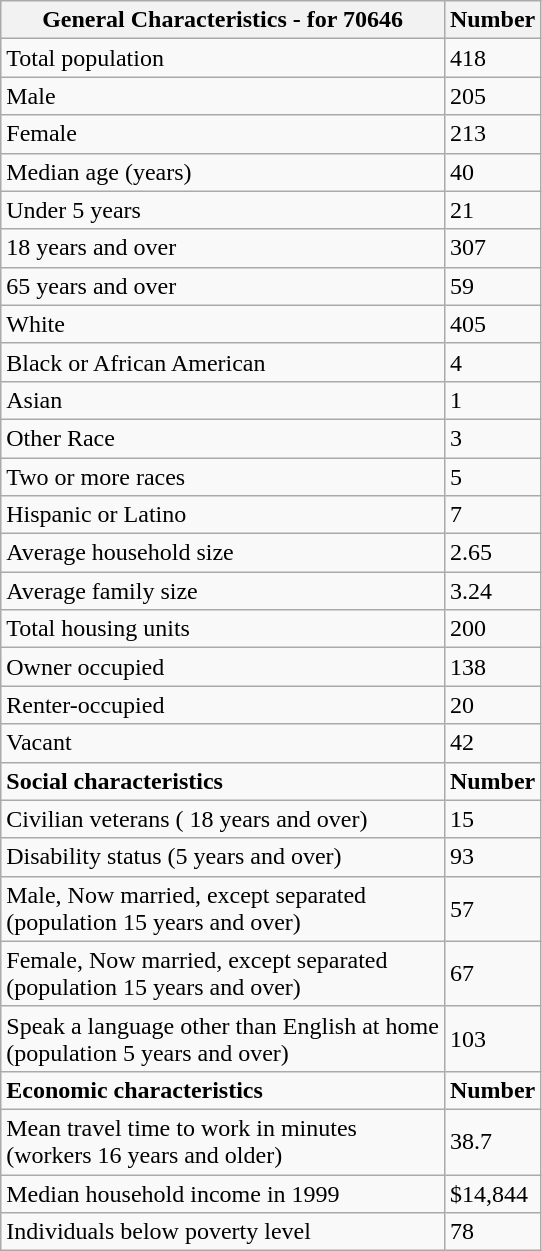<table class="wikitable">
<tr>
<th>General Characteristics - for 70646</th>
<th>Number</th>
</tr>
<tr>
<td>Total population</td>
<td>418</td>
</tr>
<tr>
<td>Male</td>
<td>205</td>
</tr>
<tr>
<td>Female</td>
<td>213</td>
</tr>
<tr>
<td>Median age (years)</td>
<td>40</td>
</tr>
<tr>
<td>Under 5 years</td>
<td>21</td>
</tr>
<tr>
<td>18 years and over</td>
<td>307</td>
</tr>
<tr>
<td>65 years and over</td>
<td>59</td>
</tr>
<tr>
<td>White</td>
<td>405</td>
</tr>
<tr>
<td>Black or African American</td>
<td>4</td>
</tr>
<tr>
<td>Asian</td>
<td>1</td>
</tr>
<tr>
<td>Other Race</td>
<td>3</td>
</tr>
<tr>
<td>Two or more races</td>
<td>5</td>
</tr>
<tr>
<td>Hispanic or Latino</td>
<td>7</td>
</tr>
<tr>
<td>Average household size</td>
<td>2.65</td>
</tr>
<tr>
<td>Average family size</td>
<td>3.24</td>
</tr>
<tr>
<td>Total housing units</td>
<td>200</td>
</tr>
<tr>
<td>Owner occupied</td>
<td>138</td>
</tr>
<tr>
<td>Renter-occupied</td>
<td>20</td>
</tr>
<tr>
<td>Vacant</td>
<td>42</td>
</tr>
<tr>
<td><strong>Social characteristics </strong></td>
<td><strong>Number</strong></td>
</tr>
<tr>
<td>Civilian veterans ( 18 years and over)</td>
<td>15</td>
</tr>
<tr>
<td>Disability status (5 years and over)</td>
<td>93</td>
</tr>
<tr>
<td>Male, Now married, except separated<br>(population 15 years and over)</td>
<td>57</td>
</tr>
<tr>
<td>Female, Now married, except separated<br>(population 15 years and over)</td>
<td>67</td>
</tr>
<tr>
<td>Speak a language other than English at home<br>(population 5 years and over)</td>
<td>103</td>
</tr>
<tr>
<td><strong>Economic characteristics</strong></td>
<td><strong>Number</strong></td>
</tr>
<tr>
<td>Mean travel time to work in minutes<br>(workers 16 years and older)</td>
<td>38.7</td>
</tr>
<tr>
<td>Median household income in 1999</td>
<td>$14,844</td>
</tr>
<tr>
<td>Individuals below poverty level</td>
<td>78</td>
</tr>
</table>
